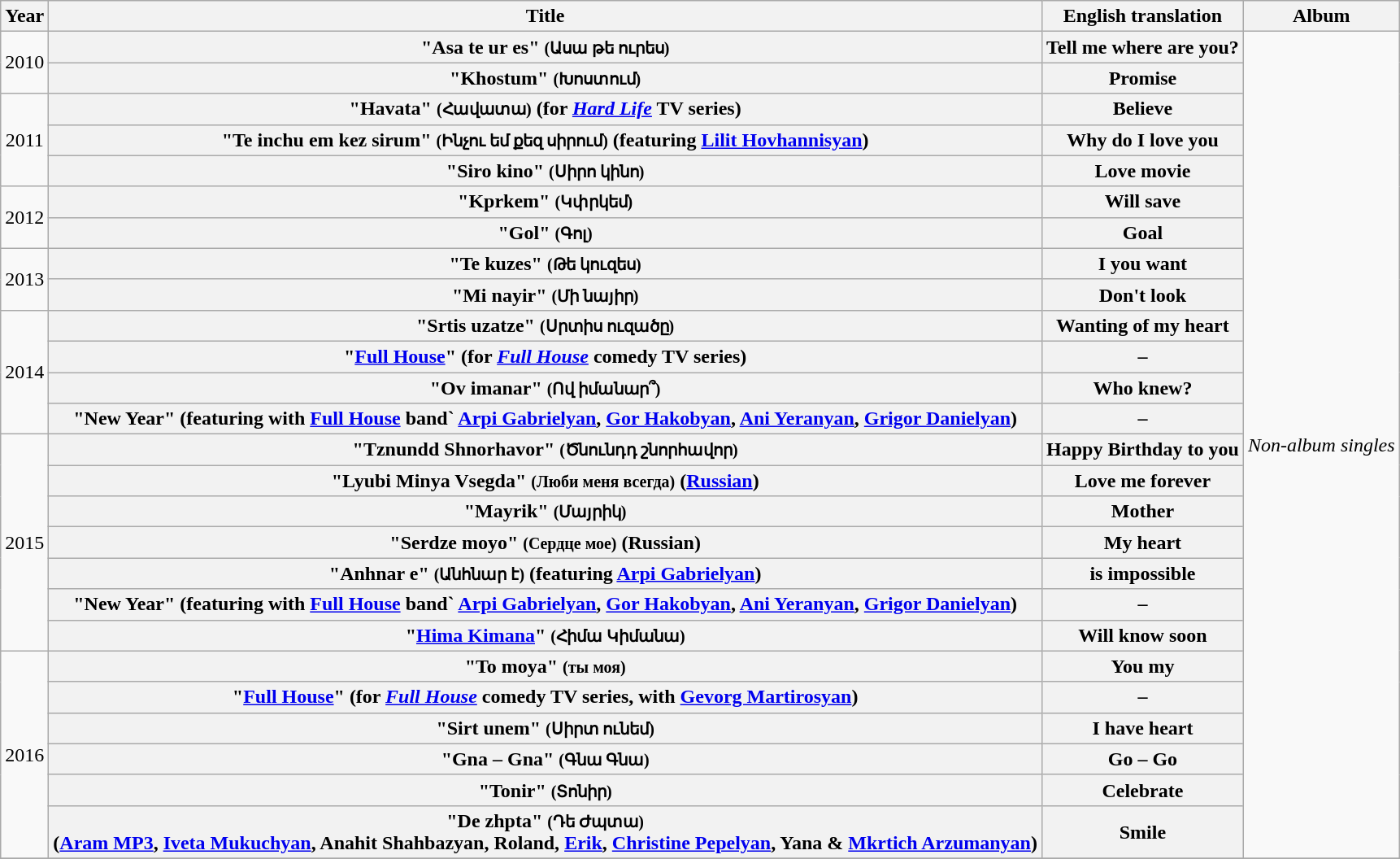<table class="wikitable plainrowheaders" style="text-align:center;">
<tr>
<th scope="col" rowspan="1">Year</th>
<th scope="col" rowspan="1">Title</th>
<th scope="col" rowspan="1">English translation</th>
<th scope="col" rowspan="1">Album</th>
</tr>
<tr>
<td rowspan="2">2010</td>
<th scope="row">"Asa te ur es" <small>(Ասա թե ուրես)</small></th>
<th scope="row">Tell me where are you?</th>
<td rowspan="26"><em>Non-album singles</em></td>
</tr>
<tr>
<th scope="row">"Khostum" <small>(Խոստում)</small></th>
<th scope="row">Promise</th>
</tr>
<tr>
<td rowspan="3">2011</td>
<th scope="row">"Havata" <small>(Հավատա)</small> (for <em><a href='#'>Hard Life</a></em> TV series)</th>
<th scope="row">Believe</th>
</tr>
<tr>
<th scope="row">"Te inchu em kez sirum" <small>(Ինչու եմ քեզ սիրում)</small> (featuring <a href='#'>Lilit Hovhannisyan</a>)</th>
<th scope="row">Why do I love you</th>
</tr>
<tr>
<th scope="row">"Siro kino" <small>(Սիրո կինո)</small></th>
<th scope="row">Love movie</th>
</tr>
<tr>
<td rowspan="2">2012</td>
<th scope="row">"Kprkem" <small>(Կփրկեմ)</small></th>
<th scope="row">Will save</th>
</tr>
<tr>
<th scope="row">"Gol" <small>(Գոլ)</small></th>
<th scope="row">Goal</th>
</tr>
<tr>
<td rowspan="2">2013</td>
<th scope="row">"Te kuzes" <small>(Թե կուզես)</small></th>
<th scope="row">I you want</th>
</tr>
<tr>
<th scope="row">"Mi nayir" <small>(Մի նայիր)</small></th>
<th scope="row">Don't look</th>
</tr>
<tr>
<td rowspan="4">2014</td>
<th scope="row">"Srtis uzatze" <small>(Սրտիս ուզածը)</small></th>
<th scope="row">Wanting of my heart</th>
</tr>
<tr>
<th scope="row">"<a href='#'>Full House</a>" (for <em><a href='#'>Full House</a></em> comedy TV series)</th>
<th scope="row">–</th>
</tr>
<tr>
<th scope="row">"Ov imanar" <small>(Ով իմանար՞)</small></th>
<th scope="row">Who knew?</th>
</tr>
<tr>
<th scope="row">"New Year" (featuring with <a href='#'>Full House</a> band` <a href='#'>Arpi Gabrielyan</a>, <a href='#'>Gor Hakobyan</a>, <a href='#'>Ani Yeranyan</a>, <a href='#'>Grigor Danielyan</a>)</th>
<th scope="row">–</th>
</tr>
<tr>
<td rowspan="7">2015</td>
<th scope="row">"Tznundd Shnorhavor" <small>(Ծնունդդ շնորհավոր)</small></th>
<th scope="row">Happy Birthday to you</th>
</tr>
<tr>
<th scope="row">"Lyubi Minya Vsegda" <small>(Люби меня всегда)</small> (<a href='#'>Russian</a>)</th>
<th scope="row">Love me forever</th>
</tr>
<tr>
<th scope="row">"Mayrik" <small>(Մայրիկ)</small></th>
<th scope="row">Mother</th>
</tr>
<tr>
<th scope="row">"Serdze moyo" <small>(Cердце мое)</small> (Russian)</th>
<th scope="row">My heart</th>
</tr>
<tr>
<th scope="row">"Anhnar e" <small>(Անհնար է)</small> (featuring <a href='#'>Arpi Gabrielyan</a>)</th>
<th scope="row">is impossible</th>
</tr>
<tr>
<th scope="row">"New Year" (featuring with <a href='#'>Full House</a> band` <a href='#'>Arpi Gabrielyan</a>, <a href='#'>Gor Hakobyan</a>, <a href='#'>Ani Yeranyan</a>, <a href='#'>Grigor Danielyan</a>)</th>
<th scope="row">–</th>
</tr>
<tr>
<th scope="row">"<a href='#'>Hima Kimana</a>" <small>(Հիմա Կիմանա)</small></th>
<th scope="row">Will know soon</th>
</tr>
<tr>
<td rowspan="6">2016</td>
<th scope="row">"To moya" <small>(ты моя)</small></th>
<th scope="row">You my</th>
</tr>
<tr>
<th scope="row">"<a href='#'>Full House</a>" (for <em><a href='#'>Full House</a></em> comedy TV series, with <a href='#'>Gevorg Martirosyan</a>)</th>
<th scope="row">–</th>
</tr>
<tr>
<th scope="row">"Sirt unem" <small>(Սիրտ ունեմ)</small></th>
<th scope="row">I have heart</th>
</tr>
<tr>
<th scope="row">"Gna – Gna" <small>(Գնա Գնա)</small></th>
<th scope="row">Go – Go</th>
</tr>
<tr>
<th scope="row">"Tonir" <small>(Տոնիր)</small><br></th>
<th scope="row">Celebrate</th>
</tr>
<tr rowspan "4"| 2017>
<th scope="row">"De zhpta" <small>(Դե Ժպտա)</small><br><span>(<a href='#'>Aram MP3</a>, <a href='#'>Iveta Mukuchyan</a>, Anahit Shahbazyan, Roland, <a href='#'>Erik</a>, <a href='#'>Christine Pepelyan</a>, Yana & <a href='#'>Mkrtich Arzumanyan</a>)</span></th>
<th scope="row">Smile</th>
</tr>
<tr>
</tr>
</table>
